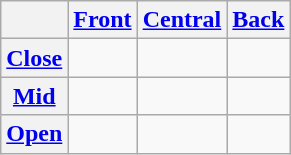<table class="wikitable" style=text-align:center>
<tr>
<th></th>
<th><a href='#'>Front</a></th>
<th><a href='#'>Central</a></th>
<th><a href='#'>Back</a></th>
</tr>
<tr>
<th><a href='#'>Close</a></th>
<td></td>
<td></td>
<td></td>
</tr>
<tr>
<th><a href='#'>Mid</a></th>
<td></td>
<td></td>
<td></td>
</tr>
<tr>
<th><a href='#'>Open</a></th>
<td></td>
<td></td>
<td></td>
</tr>
</table>
